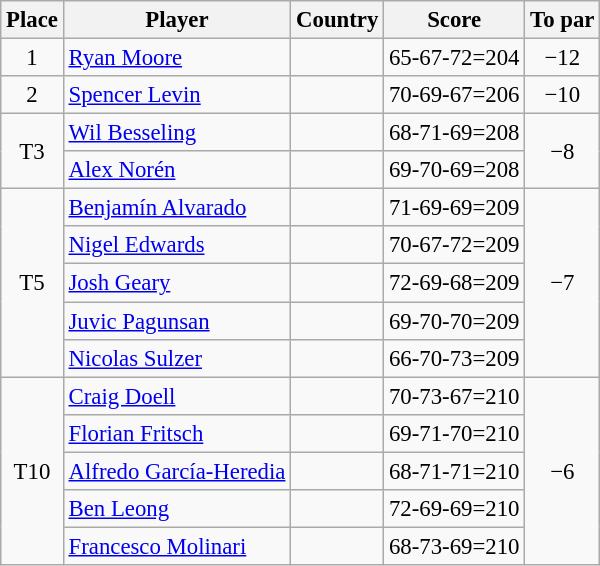<table class="wikitable" style="font-size:95%;">
<tr>
<th>Place</th>
<th>Player</th>
<th>Country</th>
<th>Score</th>
<th>To par</th>
</tr>
<tr>
<td align=center>1</td>
<td><a href='#'>Ryan Moore</a></td>
<td></td>
<td>65-67-72=204</td>
<td align=center>−12</td>
</tr>
<tr>
<td align=center>2</td>
<td><a href='#'>Spencer Levin</a></td>
<td></td>
<td>70-69-67=206</td>
<td align=center>−10</td>
</tr>
<tr>
<td align=center rowspan=2>T3</td>
<td><a href='#'>Wil Besseling</a></td>
<td></td>
<td>68-71-69=208</td>
<td align=center rowspan=2>−8</td>
</tr>
<tr>
<td><a href='#'>Alex Norén</a></td>
<td></td>
<td>69-70-69=208</td>
</tr>
<tr>
<td align=center rowspan=5>T5</td>
<td><a href='#'>Benjamín Alvarado</a></td>
<td></td>
<td>71-69-69=209</td>
<td align=center rowspan=5>−7</td>
</tr>
<tr>
<td><a href='#'>Nigel Edwards</a></td>
<td></td>
<td>70-67-72=209</td>
</tr>
<tr>
<td><a href='#'>Josh Geary</a></td>
<td></td>
<td>72-69-68=209</td>
</tr>
<tr>
<td><a href='#'>Juvic Pagunsan</a></td>
<td></td>
<td>69-70-70=209</td>
</tr>
<tr>
<td><a href='#'>Nicolas Sulzer</a></td>
<td></td>
<td>66-70-73=209</td>
</tr>
<tr>
<td align=center rowspan=5>T10</td>
<td><a href='#'>Craig Doell</a></td>
<td></td>
<td>70-73-67=210</td>
<td align=center rowspan=5>−6</td>
</tr>
<tr>
<td><a href='#'>Florian Fritsch</a></td>
<td></td>
<td>69-71-70=210</td>
</tr>
<tr>
<td><a href='#'>Alfredo García-Heredia</a></td>
<td></td>
<td>68-71-71=210</td>
</tr>
<tr>
<td><a href='#'>Ben Leong</a></td>
<td></td>
<td>72-69-69=210</td>
</tr>
<tr>
<td><a href='#'>Francesco Molinari</a></td>
<td></td>
<td>68-73-69=210</td>
</tr>
</table>
